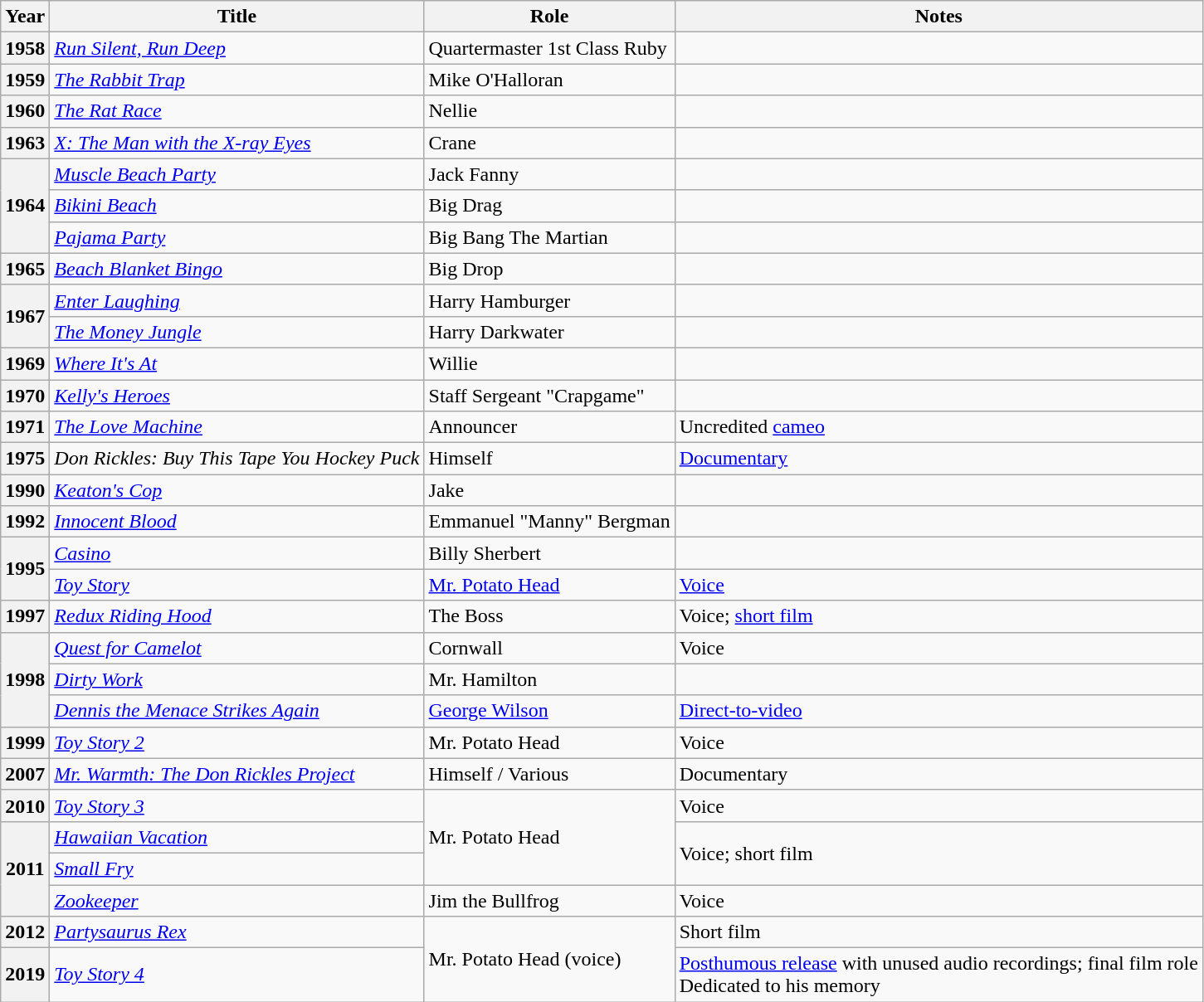<table class="wikitable unsortable">
<tr>
<th>Year</th>
<th>Title</th>
<th>Role</th>
<th>Notes</th>
</tr>
<tr>
<th>1958</th>
<td><em><a href='#'>Run Silent, Run Deep</a></em></td>
<td>Quartermaster 1st Class Ruby</td>
<td></td>
</tr>
<tr>
<th>1959</th>
<td><em><a href='#'>The Rabbit Trap</a></em></td>
<td>Mike O'Halloran</td>
<td></td>
</tr>
<tr>
<th>1960</th>
<td><em><a href='#'>The Rat Race</a></em></td>
<td>Nellie</td>
<td></td>
</tr>
<tr>
<th>1963</th>
<td><em><a href='#'>X: The Man with the X-ray Eyes</a></em></td>
<td>Crane</td>
<td></td>
</tr>
<tr>
<th rowspan="3">1964</th>
<td><em><a href='#'>Muscle Beach Party</a></em></td>
<td>Jack Fanny</td>
<td></td>
</tr>
<tr>
<td><em><a href='#'>Bikini Beach</a></em></td>
<td>Big Drag</td>
<td></td>
</tr>
<tr>
<td><em><a href='#'>Pajama Party</a></em></td>
<td>Big Bang The Martian</td>
<td></td>
</tr>
<tr>
<th>1965</th>
<td><em><a href='#'>Beach Blanket Bingo</a></em></td>
<td>Big Drop</td>
<td></td>
</tr>
<tr>
<th rowspan="2">1967</th>
<td><em><a href='#'>Enter Laughing</a></em></td>
<td>Harry Hamburger</td>
<td></td>
</tr>
<tr>
<td><em><a href='#'>The Money Jungle</a></em></td>
<td>Harry Darkwater</td>
<td></td>
</tr>
<tr>
<th>1969</th>
<td><em><a href='#'>Where It's At</a></em></td>
<td>Willie</td>
<td></td>
</tr>
<tr>
<th>1970</th>
<td><em><a href='#'>Kelly's Heroes</a></em></td>
<td>Staff Sergeant "Crapgame"</td>
<td></td>
</tr>
<tr>
<th>1971</th>
<td><em><a href='#'>The Love Machine</a></em></td>
<td>Announcer</td>
<td>Uncredited <a href='#'>cameo</a></td>
</tr>
<tr>
<th>1975</th>
<td><em>Don Rickles: Buy This Tape You Hockey Puck</em></td>
<td>Himself</td>
<td><a href='#'>Documentary</a></td>
</tr>
<tr>
<th>1990</th>
<td><em><a href='#'>Keaton's Cop</a></em></td>
<td>Jake</td>
<td></td>
</tr>
<tr>
<th>1992</th>
<td><em><a href='#'>Innocent Blood</a></em></td>
<td>Emmanuel "Manny" Bergman</td>
<td></td>
</tr>
<tr>
<th rowspan="2">1995</th>
<td><em><a href='#'>Casino</a></em></td>
<td>Billy Sherbert</td>
<td></td>
</tr>
<tr>
<td><em><a href='#'>Toy Story</a></em></td>
<td><a href='#'>Mr. Potato Head</a></td>
<td><a href='#'>Voice</a></td>
</tr>
<tr>
<th>1997</th>
<td><em><a href='#'>Redux Riding Hood</a></em></td>
<td>The Boss</td>
<td>Voice; <a href='#'>short film</a></td>
</tr>
<tr>
<th rowspan="3">1998</th>
<td><em><a href='#'>Quest for Camelot</a></em></td>
<td>Cornwall</td>
<td>Voice</td>
</tr>
<tr>
<td><em><a href='#'>Dirty Work</a></em></td>
<td>Mr. Hamilton</td>
<td></td>
</tr>
<tr>
<td><em><a href='#'>Dennis the Menace Strikes Again</a></em></td>
<td><a href='#'>George Wilson</a></td>
<td><a href='#'>Direct-to-video</a></td>
</tr>
<tr>
<th>1999</th>
<td><em><a href='#'>Toy Story 2</a></em></td>
<td>Mr. Potato Head</td>
<td>Voice</td>
</tr>
<tr>
<th>2007</th>
<td><em><a href='#'>Mr. Warmth: The Don Rickles Project</a></em></td>
<td>Himself / Various</td>
<td>Documentary</td>
</tr>
<tr>
<th>2010</th>
<td><em><a href='#'>Toy Story 3</a></em></td>
<td rowspan="3">Mr. Potato Head</td>
<td>Voice</td>
</tr>
<tr>
<th rowspan="3">2011</th>
<td><em><a href='#'>Hawaiian Vacation</a></em></td>
<td rowspan="2">Voice; short film</td>
</tr>
<tr>
<td><em><a href='#'>Small Fry</a></em></td>
</tr>
<tr>
<td><em><a href='#'>Zookeeper</a></em></td>
<td>Jim the Bullfrog</td>
<td>Voice</td>
</tr>
<tr>
<th>2012</th>
<td><em><a href='#'>Partysaurus Rex</a></em></td>
<td rowspan=2>Mr. Potato Head (voice)</td>
<td>Short film</td>
</tr>
<tr>
<th>2019</th>
<td><em><a href='#'>Toy Story 4</a></em></td>
<td><a href='#'>Posthumous release</a> with unused audio recordings; final film role<br>Dedicated to his memory</td>
</tr>
</table>
